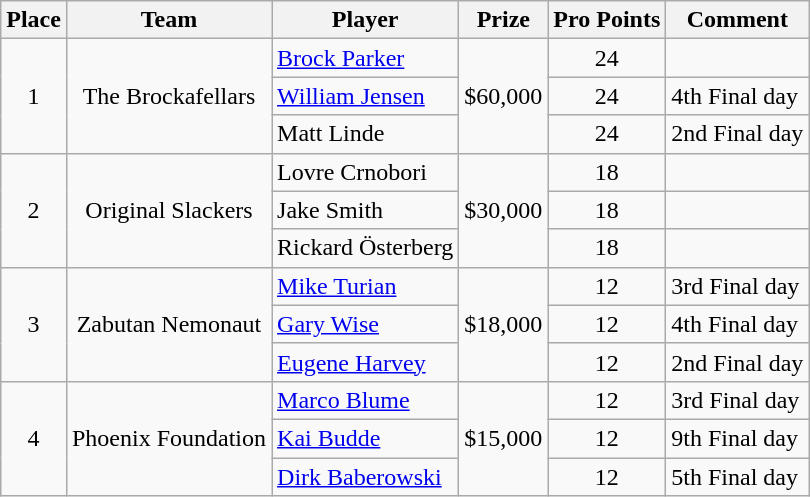<table class="wikitable">
<tr>
<th>Place</th>
<th>Team</th>
<th>Player</th>
<th>Prize</th>
<th>Pro Points</th>
<th>Comment</th>
</tr>
<tr>
<td align=center rowspan=3>1</td>
<td align=center rowspan=3>The Brockafellars</td>
<td> <a href='#'>Brock Parker</a></td>
<td align=center rowspan=3>$60,000</td>
<td align=center>24</td>
<td></td>
</tr>
<tr>
<td> <a href='#'>William Jensen</a></td>
<td align=center>24</td>
<td>4th Final day</td>
</tr>
<tr>
<td> Matt Linde</td>
<td align=center>24</td>
<td>2nd Final day</td>
</tr>
<tr>
<td align=center rowspan=3>2</td>
<td align=center rowspan=3>Original Slackers</td>
<td> Lovre Crnobori</td>
<td align=center rowspan=3>$30,000</td>
<td align=center>18</td>
<td></td>
</tr>
<tr>
<td> Jake Smith</td>
<td align=center>18</td>
<td></td>
</tr>
<tr>
<td> Rickard Österberg</td>
<td align=center>18</td>
<td></td>
</tr>
<tr>
<td align=center rowspan=3>3</td>
<td align=center rowspan=3>Zabutan Nemonaut</td>
<td> <a href='#'>Mike Turian</a></td>
<td align=center rowspan=3>$18,000</td>
<td align=center>12</td>
<td>3rd Final day</td>
</tr>
<tr>
<td> <a href='#'>Gary Wise</a></td>
<td align=center>12</td>
<td>4th Final day</td>
</tr>
<tr>
<td> <a href='#'>Eugene Harvey</a></td>
<td align=center>12</td>
<td>2nd Final day</td>
</tr>
<tr>
<td align=center rowspan=3>4</td>
<td align=center rowspan=3>Phoenix Foundation</td>
<td> <a href='#'>Marco Blume</a></td>
<td align=center rowspan=3>$15,000</td>
<td align=center>12</td>
<td>3rd Final day</td>
</tr>
<tr>
<td> <a href='#'>Kai Budde</a></td>
<td align=center>12</td>
<td>9th Final day</td>
</tr>
<tr>
<td> <a href='#'>Dirk Baberowski</a></td>
<td align=center>12</td>
<td>5th Final day</td>
</tr>
</table>
